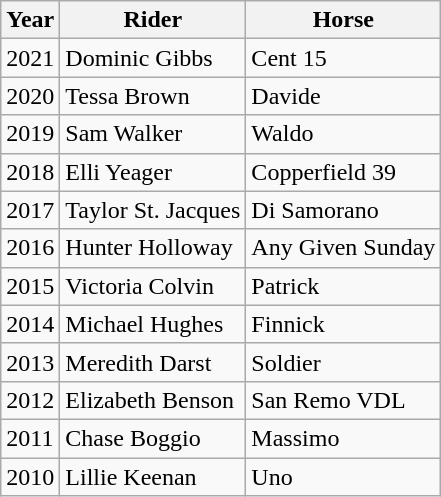<table class="wikitable">
<tr>
<th>Year</th>
<th>Rider</th>
<th>Horse</th>
</tr>
<tr>
<td>2021</td>
<td>Dominic Gibbs</td>
<td>Cent 15</td>
</tr>
<tr>
<td>2020</td>
<td>Tessa Brown</td>
<td>Davide</td>
</tr>
<tr>
<td>2019</td>
<td>Sam Walker</td>
<td>Waldo</td>
</tr>
<tr>
<td>2018</td>
<td>Elli Yeager</td>
<td>Copperfield 39</td>
</tr>
<tr>
<td>2017</td>
<td>Taylor St. Jacques</td>
<td>Di Samorano</td>
</tr>
<tr>
<td>2016</td>
<td>Hunter Holloway</td>
<td>Any Given Sunday</td>
</tr>
<tr>
<td>2015</td>
<td>Victoria Colvin</td>
<td>Patrick</td>
</tr>
<tr>
<td>2014</td>
<td>Michael Hughes</td>
<td>Finnick</td>
</tr>
<tr>
<td>2013</td>
<td>Meredith Darst</td>
<td>Soldier</td>
</tr>
<tr>
<td>2012</td>
<td>Elizabeth Benson</td>
<td>San Remo VDL</td>
</tr>
<tr>
<td>2011</td>
<td>Chase Boggio</td>
<td>Massimo</td>
</tr>
<tr>
<td>2010</td>
<td>Lillie Keenan</td>
<td>Uno</td>
</tr>
</table>
